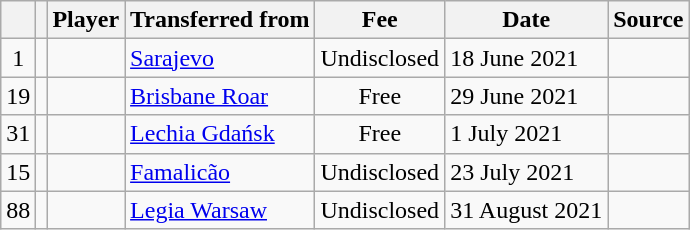<table class="wikitable plainrowheaders sortable">
<tr>
<th></th>
<th></th>
<th scope=col><strong>Player</strong></th>
<th><strong>Transferred from</strong></th>
<th !scope=col; style="width: 65px;"><strong>Fee</strong></th>
<th scope=col><strong>Date</strong></th>
<th scope=col><strong>Source</strong></th>
</tr>
<tr>
<td align=center>1</td>
<td align=center></td>
<td></td>
<td> <a href='#'>Sarajevo</a></td>
<td align=center>Undisclosed</td>
<td>18 June 2021</td>
<td></td>
</tr>
<tr>
<td align=center>19</td>
<td align=center></td>
<td></td>
<td> <a href='#'>Brisbane Roar</a></td>
<td align=center>Free</td>
<td>29 June 2021</td>
<td></td>
</tr>
<tr>
<td align=center>31</td>
<td align=center></td>
<td></td>
<td> <a href='#'>Lechia Gdańsk</a></td>
<td align=center>Free</td>
<td>1 July 2021</td>
<td></td>
</tr>
<tr>
<td align=center>15</td>
<td align=center></td>
<td></td>
<td> <a href='#'>Famalicão</a></td>
<td align=center>Undisclosed</td>
<td>23 July 2021</td>
<td></td>
</tr>
<tr>
<td align=center>88</td>
<td align=center></td>
<td></td>
<td> <a href='#'>Legia Warsaw</a></td>
<td align=center>Undisclosed</td>
<td>31 August 2021</td>
<td></td>
</tr>
</table>
